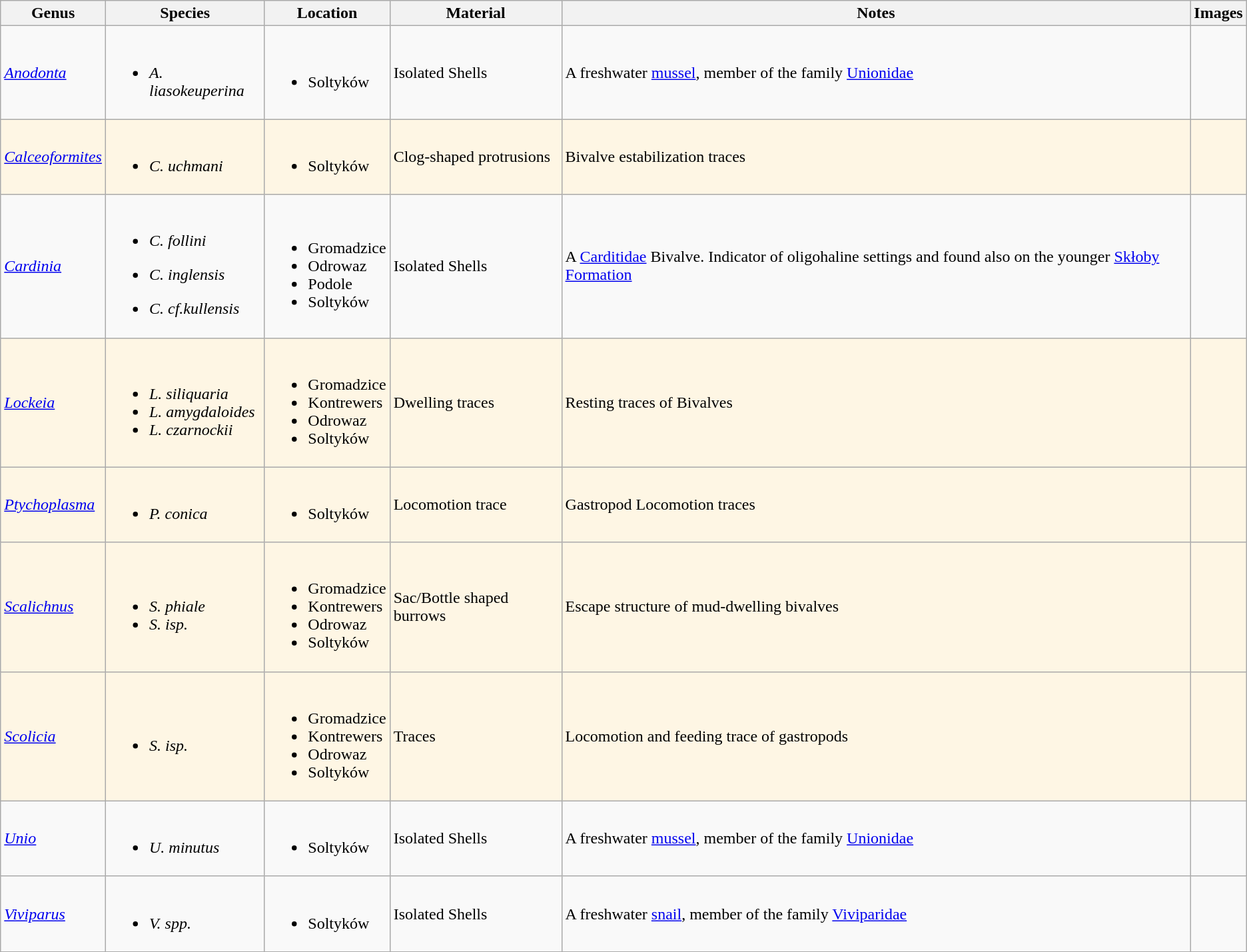<table class="wikitable">
<tr>
<th>Genus</th>
<th>Species</th>
<th>Location</th>
<th>Material</th>
<th>Notes</th>
<th>Images</th>
</tr>
<tr>
<td><em><a href='#'>Anodonta</a></em></td>
<td><br><ul><li><em>A. liasokeuperina</em></li></ul></td>
<td><br><ul><li>Soltyków</li></ul></td>
<td>Isolated Shells</td>
<td>A freshwater <a href='#'>mussel</a>, member of the family <a href='#'>Unionidae</a></td>
<td></td>
</tr>
<tr>
<td style="background:#FEF6E4;"><em><a href='#'>Calceoformites</a></em></td>
<td style="background:#FEF6E4;"><br><ul><li><em>C. uchmani</em></li></ul></td>
<td style="background:#FEF6E4;"><br><ul><li>Soltyków</li></ul></td>
<td style="background:#FEF6E4;">Clog-shaped protrusions</td>
<td style="background:#FEF6E4;">Bivalve estabilization traces</td>
<td style="background:#FEF6E4;"></td>
</tr>
<tr>
<td><a href='#'><em>Cardinia</em></a></td>
<td><br><ul><li><em>C. follini</em></li></ul><ul><li><em>C. inglensis</em></li></ul><ul><li><em>C. cf.kullensis</em></li></ul></td>
<td><br><ul><li>Gromadzice</li><li>Odrowaz</li><li>Podole</li><li>Soltyków</li></ul></td>
<td>Isolated Shells</td>
<td>A <a href='#'>Carditidae</a> Bivalve. Indicator of oligohaline settings and found also on the younger <a href='#'>Skłoby Formation</a></td>
<td></td>
</tr>
<tr>
<td style="background:#FEF6E4;"><em><a href='#'>Lockeia</a></em></td>
<td style="background:#FEF6E4;"><br><ul><li><em>L. siliquaria</em></li><li><em>L. amygdaloides</em></li><li><em>L. czarnockii</em></li></ul></td>
<td style="background:#FEF6E4;"><br><ul><li>Gromadzice</li><li>Kontrewers</li><li>Odrowaz</li><li>Soltyków</li></ul></td>
<td style="background:#FEF6E4;">Dwelling traces</td>
<td style="background:#FEF6E4;">Resting traces of Bivalves</td>
<td style="background:#FEF6E4;"></td>
</tr>
<tr>
<td style="background:#FEF6E4;"><em><a href='#'>Ptychoplasma</a></em></td>
<td style="background:#FEF6E4;"><br><ul><li><em>P. conica</em></li></ul></td>
<td style="background:#FEF6E4;"><br><ul><li>Soltyków</li></ul></td>
<td style="background:#FEF6E4;">Locomotion trace</td>
<td style="background:#FEF6E4;">Gastropod Locomotion traces</td>
<td style="background:#FEF6E4;"></td>
</tr>
<tr>
<td style="background:#FEF6E4;"><em><a href='#'>Scalichnus</a></em></td>
<td style="background:#FEF6E4;"><br><ul><li><em>S. phiale</em></li><li><em>S. isp.</em></li></ul></td>
<td style="background:#FEF6E4;"><br><ul><li>Gromadzice</li><li>Kontrewers</li><li>Odrowaz</li><li>Soltyków</li></ul></td>
<td style="background:#FEF6E4;">Sac/Bottle shaped burrows</td>
<td style="background:#FEF6E4;">Escape structure of mud-dwelling bivalves</td>
<td style="background:#FEF6E4;"></td>
</tr>
<tr>
<td style="background:#FEF6E4;"><em><a href='#'>Scolicia</a></em></td>
<td style="background:#FEF6E4;"><br><ul><li><em>S. isp.</em></li></ul></td>
<td style="background:#FEF6E4;"><br><ul><li>Gromadzice</li><li>Kontrewers</li><li>Odrowaz</li><li>Soltyków</li></ul></td>
<td style="background:#FEF6E4;">Traces</td>
<td style="background:#FEF6E4;">Locomotion and feeding trace of gastropods</td>
<td style="background:#FEF6E4;"></td>
</tr>
<tr>
<td><a href='#'><em>Unio</em></a></td>
<td><br><ul><li><em>U. minutus</em></li></ul></td>
<td><br><ul><li>Soltyków</li></ul></td>
<td>Isolated Shells</td>
<td>A freshwater <a href='#'>mussel</a>, member of the family <a href='#'>Unionidae</a></td>
<td></td>
</tr>
<tr>
<td><em><a href='#'>Viviparus</a></em></td>
<td><br><ul><li><em>V. spp.</em></li></ul></td>
<td><br><ul><li>Soltyków</li></ul></td>
<td>Isolated Shells</td>
<td>A freshwater <a href='#'>snail</a>, member of the family <a href='#'>Viviparidae</a></td>
<td></td>
</tr>
<tr>
</tr>
</table>
